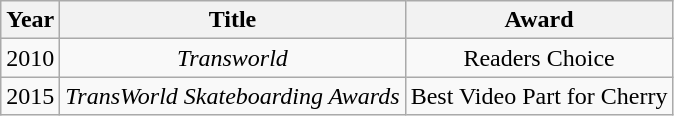<table class="wikitable sortable" style="text-align:center;">
<tr>
<th scope="row">Year</th>
<th scope="row">Title</th>
<th scope="row">Award</th>
</tr>
<tr>
<td>2010</td>
<td><em> Transworld</em></td>
<td>Readers Choice</td>
</tr>
<tr>
<td>2015</td>
<td><em>TransWorld Skateboarding Awards</em></td>
<td>Best Video Part for Cherry </td>
</tr>
</table>
